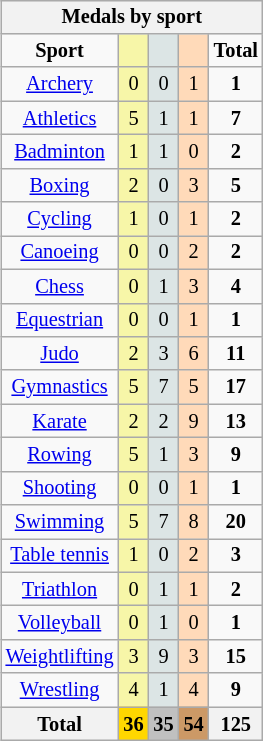<table class="wikitable" style="font-size:85%; text-align:center; float:right; clear:right;">
<tr style="background:#efefef;">
<th colspan=5>Medals by sport</th>
</tr>
<tr>
<td><strong>Sport</strong></td>
<td style="background:#f7f6a8;"></td>
<td style="background:#dce5e5;"></td>
<td style="background:#ffdab9;"></td>
<td><strong>Total</strong></td>
</tr>
<tr>
<td><a href='#'>Archery</a></td>
<td style="background:#F7F6A8;">0</td>
<td style="background:#DCE5E5;">0</td>
<td style="background:#FFDAB9;">1</td>
<td><strong>1</strong></td>
</tr>
<tr>
<td><a href='#'>Athletics</a></td>
<td style="background:#F7F6A8;">5</td>
<td style="background:#DCE5E5;">1</td>
<td style="background:#FFDAB9;">1</td>
<td><strong>7</strong></td>
</tr>
<tr>
<td><a href='#'>Badminton</a></td>
<td style="background:#F7F6A8;">1</td>
<td style="background:#DCE5E5;">1</td>
<td style="background:#FFDAB9;">0</td>
<td><strong>2</strong></td>
</tr>
<tr>
<td><a href='#'>Boxing</a></td>
<td style="background:#F7F6A8;">2</td>
<td style="background:#DCE5E5;">0</td>
<td style="background:#FFDAB9;">3</td>
<td><strong>5</strong></td>
</tr>
<tr>
<td><a href='#'>Cycling</a></td>
<td style="background:#F7F6A8;">1</td>
<td style="background:#DCE5E5;">0</td>
<td style="background:#FFDAB9;">1</td>
<td><strong>2</strong></td>
</tr>
<tr>
<td><a href='#'>Canoeing</a></td>
<td style="background:#F7F6A8;">0</td>
<td style="background:#DCE5E5;">0</td>
<td style="background:#FFDAB9;">2</td>
<td><strong>2</strong></td>
</tr>
<tr>
<td><a href='#'>Chess</a></td>
<td style="background:#F7F6A8;">0</td>
<td style="background:#DCE5E5;">1</td>
<td style="background:#FFDAB9;">3</td>
<td><strong>4</strong></td>
</tr>
<tr>
<td><a href='#'>Equestrian</a></td>
<td style="background:#F7F6A8;">0</td>
<td style="background:#DCE5E5;">0</td>
<td style="background:#FFDAB9;">1</td>
<td><strong>1</strong></td>
</tr>
<tr>
<td><a href='#'>Judo</a></td>
<td style="background:#F7F6A8;">2</td>
<td style="background:#DCE5E5;">3</td>
<td style="background:#FFDAB9;">6</td>
<td><strong>11</strong></td>
</tr>
<tr>
<td><a href='#'>Gymnastics</a></td>
<td style="background:#F7F6A8;">5</td>
<td style="background:#DCE5E5;">7</td>
<td style="background:#FFDAB9;">5</td>
<td><strong>17</strong></td>
</tr>
<tr>
<td><a href='#'>Karate</a></td>
<td style="background:#F7F6A8;">2</td>
<td style="background:#DCE5E5;">2</td>
<td style="background:#FFDAB9;">9</td>
<td><strong>13</strong></td>
</tr>
<tr>
<td><a href='#'>Rowing</a></td>
<td style="background:#F7F6A8;">5</td>
<td style="background:#DCE5E5;">1</td>
<td style="background:#FFDAB9;">3</td>
<td><strong>9</strong></td>
</tr>
<tr>
<td><a href='#'>Shooting</a></td>
<td style="background:#F7F6A8;">0</td>
<td style="background:#DCE5E5;">0</td>
<td style="background:#FFDAB9;">1</td>
<td><strong>1</strong></td>
</tr>
<tr>
<td><a href='#'>Swimming</a></td>
<td style="background:#F7F6A8;">5</td>
<td style="background:#DCE5E5;">7</td>
<td style="background:#FFDAB9;">8</td>
<td><strong>20</strong></td>
</tr>
<tr>
<td><a href='#'>Table tennis</a></td>
<td style="background:#F7F6A8;">1</td>
<td style="background:#DCE5E5;">0</td>
<td style="background:#FFDAB9;">2</td>
<td><strong>3</strong></td>
</tr>
<tr>
<td><a href='#'>Triathlon</a></td>
<td style="background:#F7F6A8;">0</td>
<td style="background:#DCE5E5;">1</td>
<td style="background:#FFDAB9;">1</td>
<td><strong>2</strong></td>
</tr>
<tr>
<td><a href='#'>Volleyball</a></td>
<td style="background:#F7F6A8;">0</td>
<td style="background:#DCE5E5;">1</td>
<td style="background:#FFDAB9;">0</td>
<td><strong>1</strong></td>
</tr>
<tr>
<td><a href='#'>Weightlifting</a></td>
<td style="background:#F7F6A8;">3</td>
<td style="background:#DCE5E5;">9</td>
<td style="background:#FFDAB9;">3</td>
<td><strong>15</strong></td>
</tr>
<tr>
<td><a href='#'>Wrestling</a></td>
<td style="background:#F7F6A8;">4</td>
<td style="background:#DCE5E5;">1</td>
<td style="background:#FFDAB9;">4</td>
<td><strong>9</strong></td>
</tr>
<tr>
<th>Total</th>
<th style="background:gold;">36</th>
<th style="background:silver;">35</th>
<th style="background:#c96;">54</th>
<th>125</th>
</tr>
</table>
